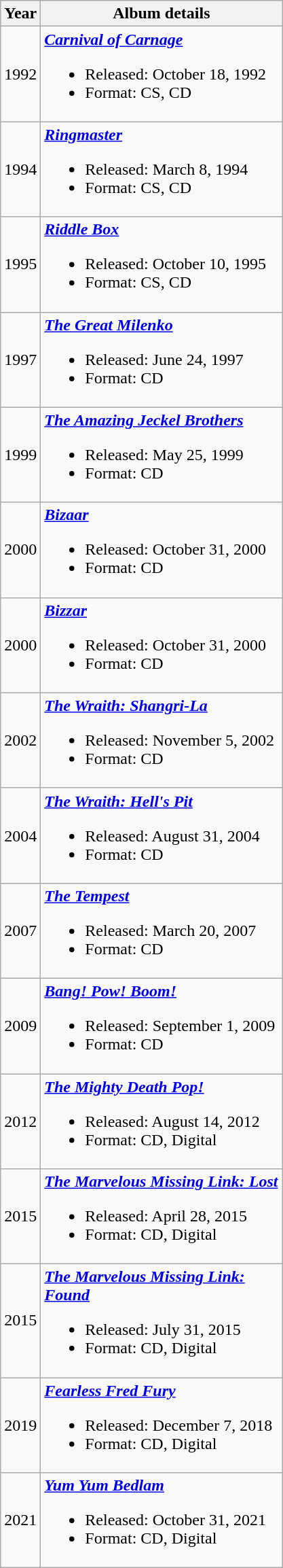<table class="wikitable" style="text-align:center;">
<tr>
<th rowspan="1">Year</th>
<th rowspan="1" width="230">Album details</th>
</tr>
<tr>
<td>1992</td>
<td align="left"><strong><em><a href='#'>Carnival of Carnage</a></em></strong><br><ul><li>Released: October 18, 1992</li><li>Format: CS, CD</li></ul></td>
</tr>
<tr>
<td>1994</td>
<td align="left"><strong><em><a href='#'>Ringmaster</a></em></strong><br><ul><li>Released: March 8, 1994</li><li>Format: CS, CD</li></ul></td>
</tr>
<tr>
<td>1995</td>
<td align="left"><strong><em><a href='#'>Riddle Box</a></em></strong><br><ul><li>Released: October 10, 1995</li><li>Format: CS, CD</li></ul></td>
</tr>
<tr>
<td>1997</td>
<td align="left"><strong><em><a href='#'>The Great Milenko</a></em></strong><br><ul><li>Released: June 24, 1997</li><li>Format: CD</li></ul></td>
</tr>
<tr>
<td>1999</td>
<td align="left"><strong><em><a href='#'>The Amazing Jeckel Brothers</a></em></strong><br><ul><li>Released: May 25, 1999</li><li>Format: CD</li></ul></td>
</tr>
<tr>
<td>2000</td>
<td align="left"><strong><em><a href='#'>Bizaar</a></em></strong><br><ul><li>Released: October 31, 2000</li><li>Format: CD</li></ul></td>
</tr>
<tr>
<td>2000</td>
<td align="left"><strong><em><a href='#'>Bizzar</a></em></strong><br><ul><li>Released: October 31, 2000</li><li>Format: CD</li></ul></td>
</tr>
<tr>
<td>2002</td>
<td align="left"><strong><em><a href='#'>The Wraith: Shangri-La</a></em></strong><br><ul><li>Released: November 5, 2002</li><li>Format: CD</li></ul></td>
</tr>
<tr>
<td>2004</td>
<td align="left"><strong><em><a href='#'>The Wraith: Hell's Pit</a></em></strong><br><ul><li>Released: August 31, 2004</li><li>Format: CD</li></ul></td>
</tr>
<tr>
<td>2007</td>
<td align="left"><strong><em><a href='#'>The Tempest</a></em></strong><br><ul><li>Released: March 20, 2007</li><li>Format: CD</li></ul></td>
</tr>
<tr>
<td>2009</td>
<td align="left"><strong><em><a href='#'>Bang! Pow! Boom!</a></em></strong><br><ul><li>Released: September 1, 2009</li><li>Format: CD</li></ul></td>
</tr>
<tr>
<td>2012</td>
<td align="left"><strong><em><a href='#'>The Mighty Death Pop!</a></em></strong><br><ul><li>Released: August 14, 2012</li><li>Format: CD, Digital</li></ul></td>
</tr>
<tr>
<td>2015</td>
<td align="left"><strong><em><a href='#'>The Marvelous Missing Link: Lost</a></em></strong><br><ul><li>Released: April 28, 2015</li><li>Format: CD, Digital</li></ul></td>
</tr>
<tr>
<td>2015</td>
<td align="left"><strong><em><a href='#'>The Marvelous Missing Link: Found</a></em></strong><br><ul><li>Released: July 31, 2015</li><li>Format: CD, Digital</li></ul></td>
</tr>
<tr>
<td>2019</td>
<td align="left"><strong><em><a href='#'>Fearless Fred Fury</a></em></strong><br><ul><li>Released: December 7, 2018</li><li>Format: CD, Digital</li></ul></td>
</tr>
<tr>
<td>2021</td>
<td align="left"><strong><em><a href='#'>Yum Yum Bedlam</a></em></strong><br><ul><li>Released: October 31, 2021</li><li>Format: CD, Digital</li></ul></td>
</tr>
</table>
